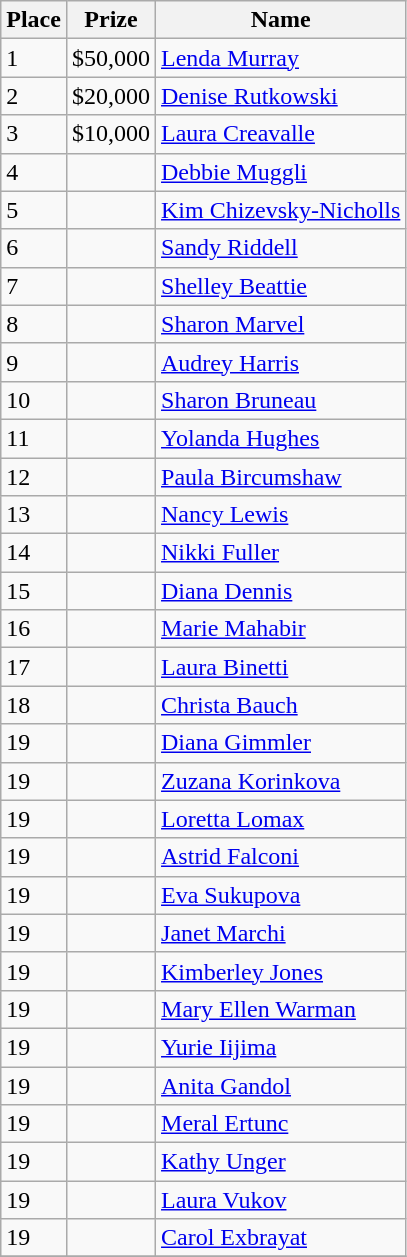<table class="wikitable">
<tr>
<th>Place</th>
<th>Prize</th>
<th>Name</th>
</tr>
<tr brenda okoli>
<td>1</td>
<td>$50,000</td>
<td> <a href='#'>Lenda Murray</a></td>
</tr>
<tr>
<td>2</td>
<td>$20,000</td>
<td> <a href='#'>Denise Rutkowski</a></td>
</tr>
<tr>
<td>3</td>
<td>$10,000</td>
<td> <a href='#'>Laura Creavalle</a></td>
</tr>
<tr>
<td>4</td>
<td></td>
<td> <a href='#'>Debbie Muggli</a></td>
</tr>
<tr>
<td>5</td>
<td></td>
<td> <a href='#'>Kim Chizevsky-Nicholls</a></td>
</tr>
<tr>
<td>6</td>
<td></td>
<td> <a href='#'>Sandy Riddell</a></td>
</tr>
<tr>
<td>7</td>
<td></td>
<td> <a href='#'>Shelley Beattie</a></td>
</tr>
<tr>
<td>8</td>
<td></td>
<td> <a href='#'>Sharon Marvel</a></td>
</tr>
<tr>
<td>9</td>
<td></td>
<td> <a href='#'>Audrey Harris</a></td>
</tr>
<tr>
<td>10</td>
<td></td>
<td> <a href='#'>Sharon Bruneau</a></td>
</tr>
<tr>
<td>11</td>
<td></td>
<td> <a href='#'>Yolanda Hughes</a></td>
</tr>
<tr>
<td>12</td>
<td></td>
<td> <a href='#'>Paula Bircumshaw</a></td>
</tr>
<tr>
<td>13</td>
<td></td>
<td> <a href='#'>Nancy Lewis</a></td>
</tr>
<tr>
<td>14</td>
<td></td>
<td> <a href='#'>Nikki Fuller</a></td>
</tr>
<tr>
<td>15</td>
<td></td>
<td> <a href='#'>Diana Dennis</a></td>
</tr>
<tr>
<td>16</td>
<td></td>
<td> <a href='#'>Marie Mahabir</a></td>
</tr>
<tr>
<td>17</td>
<td></td>
<td> <a href='#'>Laura Binetti</a></td>
</tr>
<tr>
<td>18</td>
<td></td>
<td> <a href='#'>Christa Bauch</a></td>
</tr>
<tr>
<td>19</td>
<td></td>
<td> <a href='#'>Diana Gimmler</a></td>
</tr>
<tr>
<td>19</td>
<td></td>
<td> <a href='#'>Zuzana Korinkova</a></td>
</tr>
<tr>
<td>19</td>
<td></td>
<td> <a href='#'>Loretta Lomax</a></td>
</tr>
<tr>
<td>19</td>
<td></td>
<td> <a href='#'>Astrid Falconi</a></td>
</tr>
<tr>
<td>19</td>
<td></td>
<td> <a href='#'>Eva Sukupova</a></td>
</tr>
<tr>
<td>19</td>
<td></td>
<td> <a href='#'>Janet Marchi</a></td>
</tr>
<tr>
<td>19</td>
<td></td>
<td> <a href='#'>Kimberley Jones</a></td>
</tr>
<tr>
<td>19</td>
<td></td>
<td> <a href='#'>Mary Ellen Warman</a></td>
</tr>
<tr>
<td>19</td>
<td></td>
<td> <a href='#'>Yurie Iijima</a></td>
</tr>
<tr>
<td>19</td>
<td></td>
<td> <a href='#'>Anita Gandol</a></td>
</tr>
<tr>
<td>19</td>
<td></td>
<td> <a href='#'>Meral Ertunc</a></td>
</tr>
<tr>
<td>19</td>
<td></td>
<td> <a href='#'>Kathy Unger</a></td>
</tr>
<tr>
<td>19</td>
<td></td>
<td> <a href='#'>Laura Vukov</a></td>
</tr>
<tr>
<td>19</td>
<td></td>
<td> <a href='#'>Carol Exbrayat</a></td>
</tr>
<tr>
</tr>
</table>
